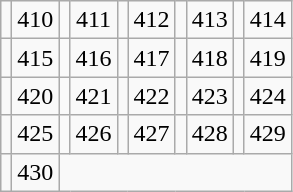<table class="wikitable" style="text-align:center">
<tr>
<td></td>
<td>410<br><big></big></td>
<td></td>
<td>411<br><big></big></td>
<td></td>
<td>412<br><big></big></td>
<td></td>
<td>413<br><big></big></td>
<td></td>
<td>414<br><big></big></td>
</tr>
<tr>
<td></td>
<td>415<br><big></big></td>
<td></td>
<td>416<br><big></big></td>
<td></td>
<td>417<br><big></big></td>
<td></td>
<td>418<br><big></big></td>
<td></td>
<td>419<br><big></big></td>
</tr>
<tr>
<td></td>
<td>420<br><big></big></td>
<td></td>
<td>421<br><big></big></td>
<td></td>
<td>422<br><big></big></td>
<td></td>
<td>423<br><big></big></td>
<td></td>
<td>424<br><big></big></td>
</tr>
<tr>
<td></td>
<td>425<br><big></big></td>
<td></td>
<td>426<br><big></big></td>
<td></td>
<td>427<br><big></big></td>
<td></td>
<td>428<br><big></big></td>
<td></td>
<td>429<br><big></big></td>
</tr>
<tr>
<td></td>
<td>430<br><big></big></td>
</tr>
</table>
